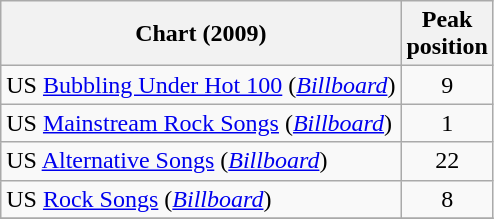<table class="wikitable">
<tr>
<th>Chart (2009)</th>
<th>Peak<br>position</th>
</tr>
<tr>
<td>US <a href='#'>Bubbling Under Hot 100</a> (<em><a href='#'>Billboard</a></em>)</td>
<td align="center">9</td>
</tr>
<tr>
<td>US <a href='#'>Mainstream Rock Songs</a> (<em><a href='#'>Billboard</a></em>)</td>
<td align="center">1</td>
</tr>
<tr>
<td>US <a href='#'>Alternative Songs</a> (<em><a href='#'>Billboard</a></em>)</td>
<td align="center">22</td>
</tr>
<tr>
<td>US <a href='#'>Rock Songs</a> (<em><a href='#'>Billboard</a></em>)</td>
<td align="center">8</td>
</tr>
<tr>
</tr>
</table>
